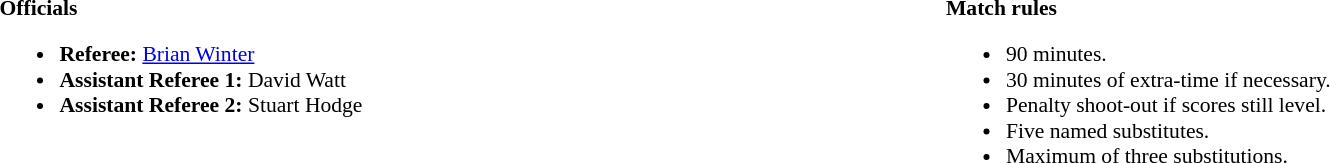<table style="width:100%; font-size:90%;">
<tr>
<td style="width:50%; vertical-align:top;"><br><strong>Officials</strong><ul><li><strong>Referee:</strong> <a href='#'>Brian Winter</a></li><li><strong>Assistant Referee 1:</strong> David Watt</li><li><strong>Assistant Referee 2:</strong> Stuart Hodge</li></ul></td>
<td style="width:50%; vertical-align:top;"><br><strong>Match rules</strong><ul><li>90 minutes.</li><li>30 minutes of extra-time if necessary.</li><li>Penalty shoot-out if scores still level.</li><li>Five named substitutes.</li><li>Maximum of three substitutions.</li></ul></td>
</tr>
</table>
